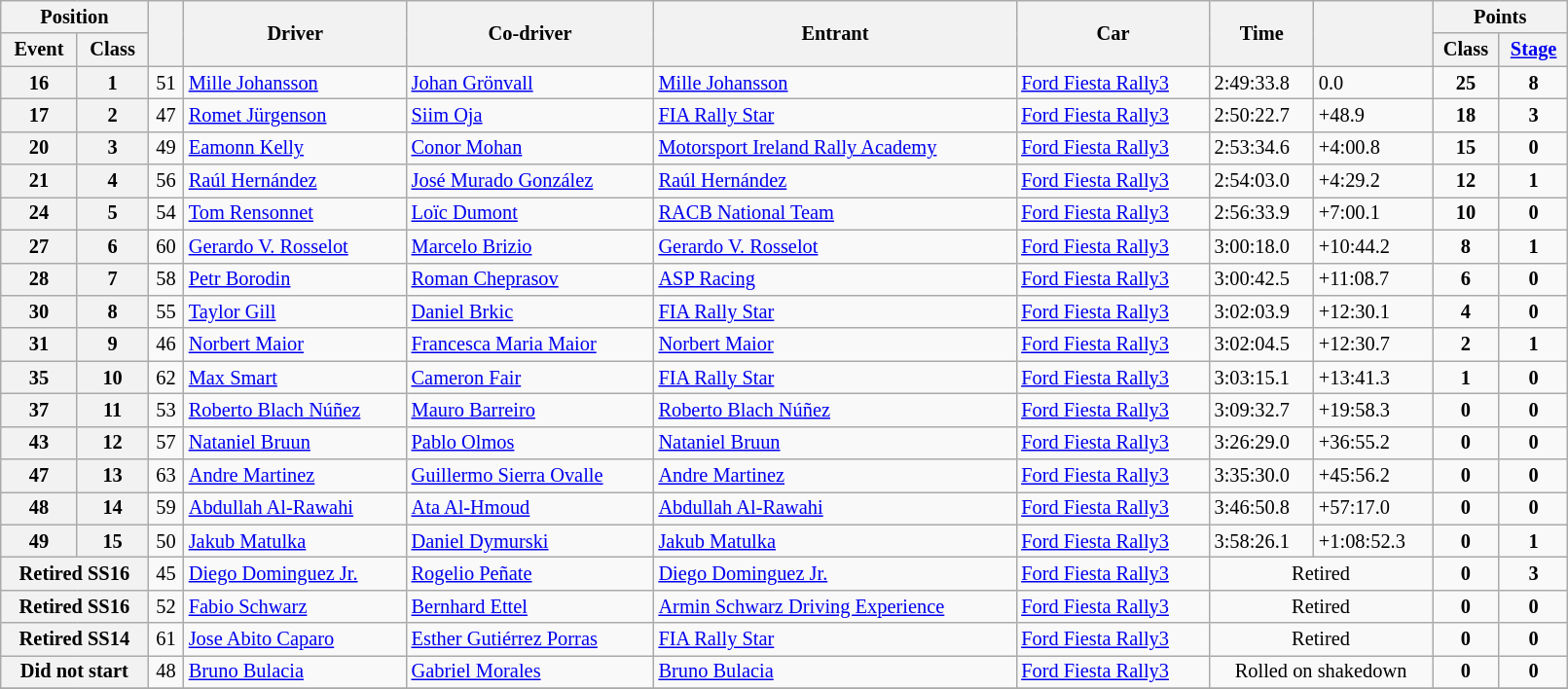<table class="wikitable" width=85% style="font-size: 85%;">
<tr>
<th colspan="2">Position</th>
<th rowspan="2"></th>
<th rowspan="2">Driver</th>
<th rowspan="2">Co-driver</th>
<th rowspan="2">Entrant</th>
<th rowspan="2">Car</th>
<th rowspan="2">Time</th>
<th rowspan="2"></th>
<th colspan="2">Points</th>
</tr>
<tr>
<th>Event</th>
<th>Class</th>
<th>Class</th>
<th><a href='#'>Stage</a></th>
</tr>
<tr>
<th>16</th>
<th>1</th>
<td align="center">51</td>
<td><a href='#'>Mille Johansson</a></td>
<td><a href='#'>Johan Grönvall</a></td>
<td><a href='#'>Mille Johansson</a></td>
<td><a href='#'>Ford Fiesta Rally3</a></td>
<td>2:49:33.8</td>
<td>0.0</td>
<td align="center"><strong>25</strong></td>
<td align="center"><strong>8</strong></td>
</tr>
<tr>
<th>17</th>
<th>2</th>
<td align="center">47</td>
<td><a href='#'>Romet Jürgenson</a></td>
<td><a href='#'>Siim Oja</a></td>
<td><a href='#'>FIA Rally Star</a></td>
<td><a href='#'>Ford Fiesta Rally3</a></td>
<td>2:50:22.7</td>
<td>+48.9</td>
<td align="center"><strong>18</strong></td>
<td align="center"><strong>3</strong></td>
</tr>
<tr>
<th>20</th>
<th>3</th>
<td align="center">49</td>
<td><a href='#'>Eamonn Kelly</a></td>
<td><a href='#'>Conor Mohan</a></td>
<td><a href='#'>Motorsport Ireland Rally Academy</a></td>
<td><a href='#'>Ford Fiesta Rally3</a></td>
<td>2:53:34.6</td>
<td>+4:00.8</td>
<td align="center"><strong>15</strong></td>
<td align="center"><strong>0</strong></td>
</tr>
<tr>
<th>21</th>
<th>4</th>
<td align="center">56</td>
<td><a href='#'>Raúl Hernández</a></td>
<td><a href='#'>José Murado González</a></td>
<td><a href='#'>Raúl Hernández</a></td>
<td><a href='#'>Ford Fiesta Rally3</a></td>
<td>2:54:03.0</td>
<td>+4:29.2</td>
<td align="center"><strong>12</strong></td>
<td align="center"><strong>1</strong></td>
</tr>
<tr>
<th>24</th>
<th>5</th>
<td align="center">54</td>
<td><a href='#'>Tom Rensonnet</a></td>
<td><a href='#'>Loïc Dumont</a></td>
<td><a href='#'>RACB National Team</a></td>
<td><a href='#'>Ford Fiesta Rally3</a></td>
<td>2:56:33.9</td>
<td>+7:00.1</td>
<td align="center"><strong>10</strong></td>
<td align="center"><strong>0</strong></td>
</tr>
<tr>
<th>27</th>
<th>6</th>
<td align="center">60</td>
<td><a href='#'>Gerardo V. Rosselot</a></td>
<td><a href='#'>Marcelo Brizio</a></td>
<td><a href='#'>Gerardo V. Rosselot</a></td>
<td><a href='#'>Ford Fiesta Rally3</a></td>
<td>3:00:18.0</td>
<td>+10:44.2</td>
<td align="center"><strong>8</strong></td>
<td align="center"><strong>1</strong></td>
</tr>
<tr>
<th>28</th>
<th>7</th>
<td align="center">58</td>
<td><a href='#'>Petr Borodin</a></td>
<td><a href='#'>Roman Cheprasov</a></td>
<td><a href='#'>ASP Racing</a></td>
<td><a href='#'>Ford Fiesta Rally3</a></td>
<td>3:00:42.5</td>
<td>+11:08.7</td>
<td align="center"><strong>6</strong></td>
<td align="center"><strong>0</strong></td>
</tr>
<tr>
<th>30</th>
<th>8</th>
<td align="center">55</td>
<td><a href='#'>Taylor Gill</a></td>
<td><a href='#'>Daniel Brkic</a></td>
<td><a href='#'>FIA Rally Star</a></td>
<td><a href='#'>Ford Fiesta Rally3</a></td>
<td>3:02:03.9</td>
<td>+12:30.1</td>
<td align="center"><strong>4</strong></td>
<td align="center"><strong>0</strong></td>
</tr>
<tr>
<th>31</th>
<th>9</th>
<td align="center">46</td>
<td><a href='#'>Norbert Maior</a></td>
<td><a href='#'>Francesca Maria Maior</a></td>
<td><a href='#'>Norbert Maior</a></td>
<td><a href='#'>Ford Fiesta Rally3</a></td>
<td>3:02:04.5</td>
<td>+12:30.7</td>
<td align="center"><strong>2</strong></td>
<td align="center"><strong>1</strong></td>
</tr>
<tr>
<th>35</th>
<th>10</th>
<td align="center">62</td>
<td><a href='#'>Max Smart</a></td>
<td><a href='#'>Cameron Fair</a></td>
<td><a href='#'>FIA Rally Star</a></td>
<td><a href='#'>Ford Fiesta Rally3</a></td>
<td>3:03:15.1</td>
<td>+13:41.3</td>
<td align="center"><strong>1</strong></td>
<td align="center"><strong>0</strong></td>
</tr>
<tr>
<th>37</th>
<th>11</th>
<td align="center">53</td>
<td><a href='#'>Roberto Blach Núñez</a></td>
<td><a href='#'>Mauro Barreiro</a></td>
<td><a href='#'>Roberto Blach Núñez</a></td>
<td><a href='#'>Ford Fiesta Rally3</a></td>
<td>3:09:32.7</td>
<td>+19:58.3</td>
<td align="center"><strong>0</strong></td>
<td align="center"><strong>0</strong></td>
</tr>
<tr>
<th>43</th>
<th>12</th>
<td align="center">57</td>
<td><a href='#'>Nataniel Bruun</a></td>
<td><a href='#'>Pablo Olmos</a></td>
<td><a href='#'>Nataniel Bruun</a></td>
<td><a href='#'>Ford Fiesta Rally3</a></td>
<td>3:26:29.0</td>
<td>+36:55.2</td>
<td align="center"><strong>0</strong></td>
<td align="center"><strong>0</strong></td>
</tr>
<tr>
<th>47</th>
<th>13</th>
<td align="center">63</td>
<td><a href='#'>Andre Martinez</a></td>
<td><a href='#'>Guillermo Sierra Ovalle</a></td>
<td><a href='#'>Andre Martinez</a></td>
<td><a href='#'>Ford Fiesta Rally3</a></td>
<td>3:35:30.0</td>
<td>+45:56.2</td>
<td align="center"><strong>0</strong></td>
<td align="center"><strong>0</strong></td>
</tr>
<tr>
<th>48</th>
<th>14</th>
<td align="center">59</td>
<td><a href='#'>Abdullah Al-Rawahi</a></td>
<td><a href='#'>Ata Al-Hmoud</a></td>
<td><a href='#'>Abdullah Al-Rawahi</a></td>
<td><a href='#'>Ford Fiesta Rally3</a></td>
<td>3:46:50.8</td>
<td>+57:17.0</td>
<td align="center"><strong>0</strong></td>
<td align="center"><strong>0</strong></td>
</tr>
<tr>
<th>49</th>
<th>15</th>
<td align="center">50</td>
<td><a href='#'>Jakub Matulka</a></td>
<td><a href='#'>Daniel Dymurski</a></td>
<td><a href='#'>Jakub Matulka</a></td>
<td><a href='#'>Ford Fiesta Rally3</a></td>
<td>3:58:26.1</td>
<td>+1:08:52.3</td>
<td align="center"><strong>0</strong></td>
<td align="center"><strong>1</strong></td>
</tr>
<tr>
<th colspan="2">Retired SS16</th>
<td align="center">45</td>
<td><a href='#'>Diego Dominguez Jr.</a></td>
<td><a href='#'>Rogelio Peñate</a></td>
<td><a href='#'>Diego Dominguez Jr.</a></td>
<td><a href='#'>Ford Fiesta Rally3</a></td>
<td align="center" colspan="2">Retired</td>
<td align="center"><strong>0</strong></td>
<td align="center"><strong>3</strong></td>
</tr>
<tr>
<th colspan="2">Retired SS16</th>
<td align="center">52</td>
<td><a href='#'>Fabio Schwarz</a></td>
<td><a href='#'>Bernhard Ettel</a></td>
<td><a href='#'>Armin Schwarz Driving Experience</a></td>
<td><a href='#'>Ford Fiesta Rally3</a></td>
<td align="center" colspan="2">Retired</td>
<td align="center"><strong>0</strong></td>
<td align="center"><strong>0</strong></td>
</tr>
<tr>
<th colspan="2">Retired SS14</th>
<td align="center">61</td>
<td><a href='#'>Jose Abito Caparo</a></td>
<td><a href='#'>Esther Gutiérrez Porras</a></td>
<td><a href='#'>FIA Rally Star</a></td>
<td><a href='#'>Ford Fiesta Rally3</a></td>
<td align="center" colspan="2">Retired</td>
<td align="center"><strong>0</strong></td>
<td align="center"><strong>0</strong></td>
</tr>
<tr>
<th colspan="2">Did not start</th>
<td align="center">48</td>
<td><a href='#'>Bruno Bulacia</a></td>
<td><a href='#'>Gabriel Morales</a></td>
<td><a href='#'>Bruno Bulacia</a></td>
<td><a href='#'>Ford Fiesta Rally3</a></td>
<td colspan="2" align="center">Rolled on shakedown</td>
<td align="center"><strong>0</strong></td>
<td align="center"><strong>0</strong></td>
</tr>
<tr>
</tr>
</table>
